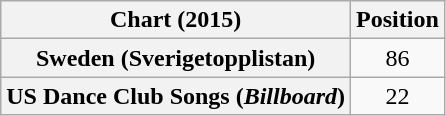<table class="wikitable sortable plainrowheaders" style="text-align:center;">
<tr>
<th scope="col">Chart (2015)</th>
<th scope="col">Position</th>
</tr>
<tr>
<th scope="row">Sweden (Sverigetopplistan)</th>
<td>86</td>
</tr>
<tr>
<th scope="row">US Dance Club Songs (<em>Billboard</em>)</th>
<td>22</td>
</tr>
</table>
